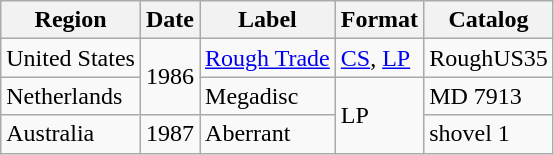<table class="wikitable">
<tr>
<th>Region</th>
<th>Date</th>
<th>Label</th>
<th>Format</th>
<th>Catalog</th>
</tr>
<tr>
<td>United States</td>
<td rowspan="2">1986</td>
<td><a href='#'>Rough Trade</a></td>
<td><a href='#'>CS</a>, <a href='#'>LP</a></td>
<td>RoughUS35</td>
</tr>
<tr>
<td>Netherlands</td>
<td>Megadisc</td>
<td rowspan="2">LP</td>
<td>MD 7913</td>
</tr>
<tr>
<td>Australia</td>
<td>1987</td>
<td>Aberrant</td>
<td>shovel 1</td>
</tr>
</table>
